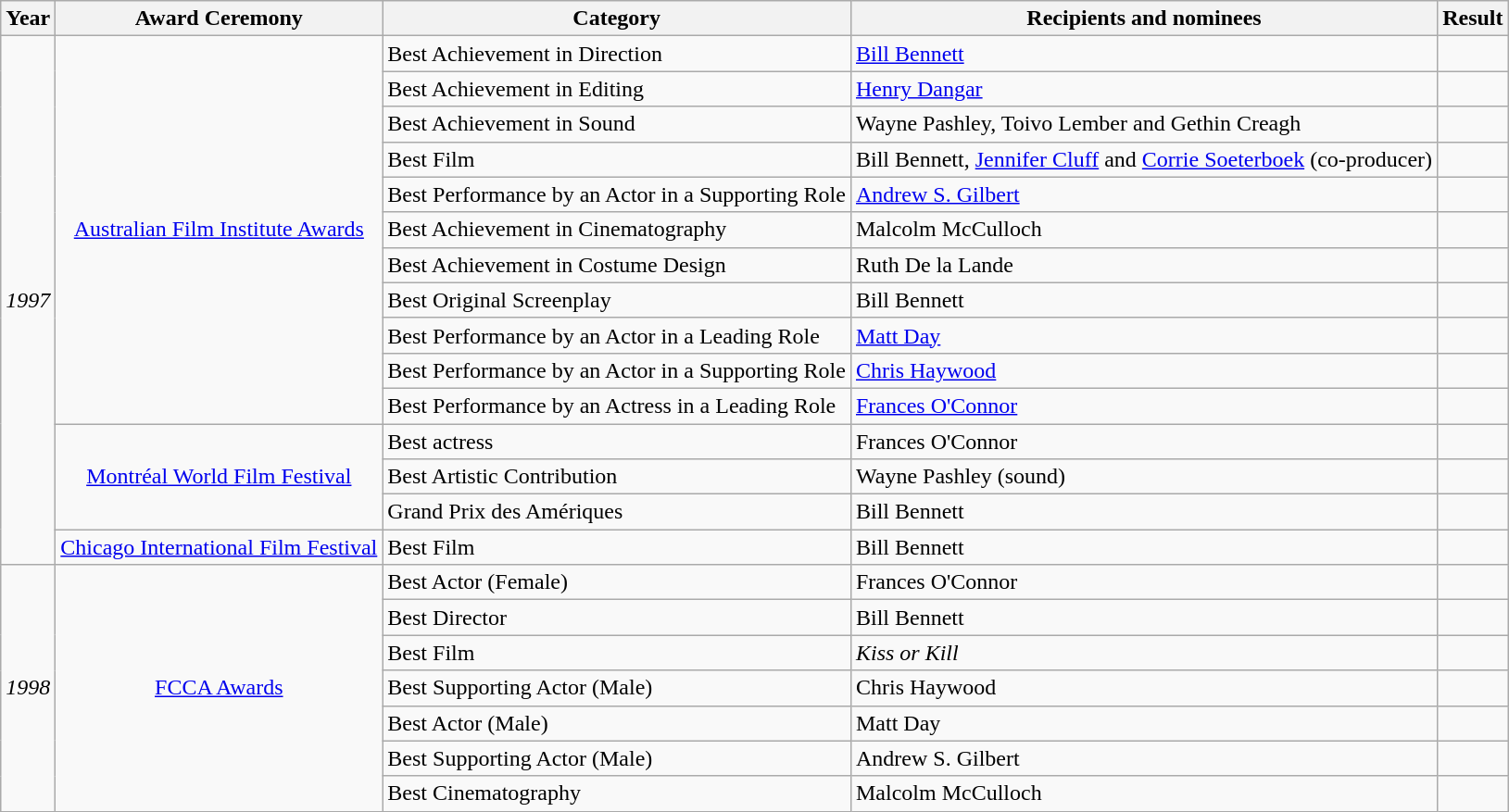<table class="wikitable">
<tr>
<th>Year</th>
<th>Award Ceremony</th>
<th>Category</th>
<th>Recipients and nominees</th>
<th>Result</th>
</tr>
<tr>
<td rowspan="15"><em>1997</em></td>
<td rowspan="11" align="center"><a href='#'>Australian Film Institute Awards</a></td>
<td>Best Achievement in Direction</td>
<td><a href='#'>Bill Bennett</a></td>
<td></td>
</tr>
<tr>
<td>Best Achievement in Editing</td>
<td><a href='#'>Henry Dangar</a></td>
<td></td>
</tr>
<tr>
<td>Best Achievement in Sound</td>
<td>Wayne Pashley, Toivo Lember and Gethin Creagh</td>
<td></td>
</tr>
<tr>
<td>Best Film</td>
<td>Bill Bennett, <a href='#'>Jennifer Cluff</a> and <a href='#'>Corrie Soeterboek</a> (co-producer)</td>
<td></td>
</tr>
<tr>
<td>Best Performance by an Actor in a Supporting Role</td>
<td><a href='#'>Andrew S. Gilbert</a></td>
<td></td>
</tr>
<tr>
<td>Best Achievement in Cinematography</td>
<td>Malcolm McCulloch</td>
<td></td>
</tr>
<tr>
<td>Best Achievement in Costume Design</td>
<td>Ruth De la Lande</td>
<td></td>
</tr>
<tr>
<td>Best Original Screenplay</td>
<td>Bill Bennett</td>
<td></td>
</tr>
<tr>
<td>Best Performance by an Actor in a Leading Role</td>
<td><a href='#'>Matt Day</a></td>
<td></td>
</tr>
<tr>
<td>Best Performance by an Actor in a Supporting Role</td>
<td><a href='#'>Chris Haywood</a></td>
<td></td>
</tr>
<tr>
<td>Best Performance by an Actress in a Leading Role</td>
<td><a href='#'>Frances O'Connor</a></td>
<td></td>
</tr>
<tr>
<td rowspan="3" align="center"><a href='#'>Montréal World Film Festival</a></td>
<td>Best actress</td>
<td>Frances O'Connor</td>
<td></td>
</tr>
<tr>
<td>Best Artistic Contribution</td>
<td>Wayne Pashley (sound)</td>
<td></td>
</tr>
<tr>
<td>Grand Prix des Amériques</td>
<td>Bill Bennett</td>
<td></td>
</tr>
<tr>
<td><a href='#'>Chicago International Film Festival</a></td>
<td>Best Film</td>
<td>Bill Bennett</td>
<td></td>
</tr>
<tr>
<td rowspan="7"><em>1998</em></td>
<td rowspan="7" align="center"><a href='#'>FCCA Awards</a></td>
<td>Best Actor (Female)</td>
<td>Frances O'Connor</td>
<td></td>
</tr>
<tr>
<td>Best Director</td>
<td>Bill Bennett</td>
<td></td>
</tr>
<tr>
<td>Best Film</td>
<td><em>Kiss or Kill</em></td>
<td></td>
</tr>
<tr>
<td>Best Supporting Actor (Male)</td>
<td>Chris Haywood</td>
<td></td>
</tr>
<tr>
<td>Best Actor (Male)</td>
<td>Matt Day</td>
<td></td>
</tr>
<tr>
<td>Best Supporting Actor (Male)</td>
<td>Andrew S. Gilbert</td>
<td></td>
</tr>
<tr>
<td>Best Cinematography</td>
<td>Malcolm McCulloch</td>
<td></td>
</tr>
</table>
